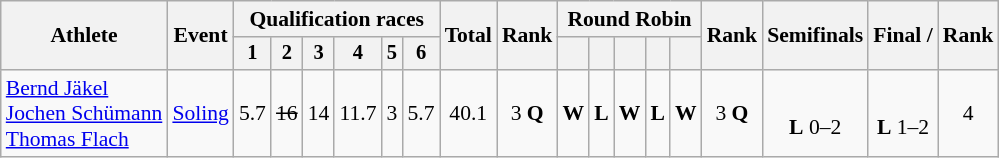<table class="wikitable" style="font-size:90%">
<tr>
<th rowspan="2">Athlete</th>
<th rowspan="2">Event</th>
<th colspan="6">Qualification races</th>
<th rowspan="2">Total</th>
<th rowspan="2">Rank</th>
<th colspan="5">Round Robin</th>
<th rowspan="2">Rank</th>
<th rowspan="2">Semifinals</th>
<th rowspan="2">Final / </th>
<th rowspan="2">Rank</th>
</tr>
<tr style="vertical-align:bottom; font-size:95%">
<th>1</th>
<th>2</th>
<th>3</th>
<th>4</th>
<th>5</th>
<th>6</th>
<th></th>
<th></th>
<th></th>
<th></th>
<th></th>
</tr>
<tr align=center>
<td align=left><a href='#'>Bernd Jäkel</a><br><a href='#'>Jochen Schümann</a><br><a href='#'>Thomas Flach</a></td>
<td align=left><a href='#'>Soling</a></td>
<td>5.7</td>
<td><s>16</s></td>
<td>14</td>
<td>11.7</td>
<td>3</td>
<td>5.7</td>
<td>40.1</td>
<td>3 <strong>Q</strong></td>
<td><strong>W</strong></td>
<td><strong>L</strong></td>
<td><strong>W</strong></td>
<td><strong>L</strong></td>
<td><strong>W</strong></td>
<td>3 <strong>Q</strong></td>
<td><br> <strong>L</strong> 0–2</td>
<td><br> <strong>L</strong> 1–2</td>
<td>4</td>
</tr>
</table>
